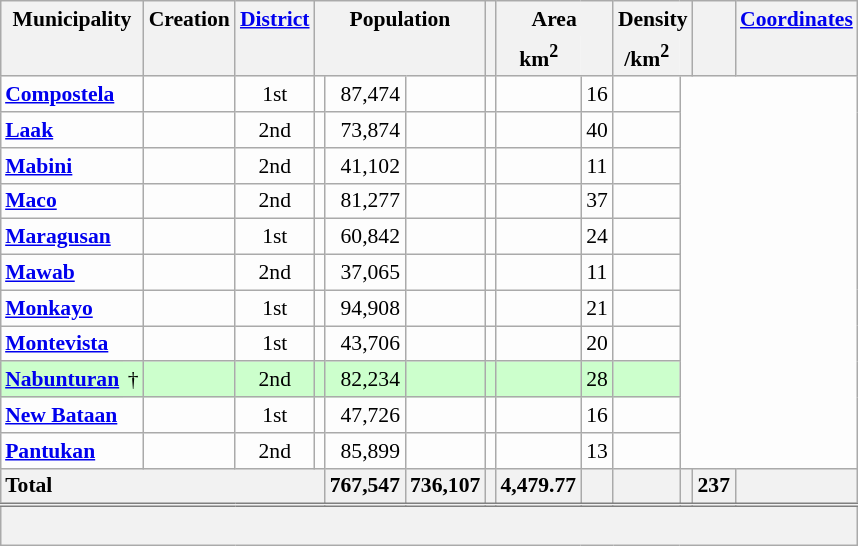<table class="wikitable sortable" style="margin:auto;table-layout:fixed;text-align:right;background-color:#FDFDFD;font-size:90%;border-collapse:collapse;">
<tr>
<th scope="col" style="border-bottom:none;" class="unsortable" colspan=2>Municipality</th>
<th scope="col" style="border-bottom:none;" class="unsortable">Creation</th>
<th scope="col" style="border-bottom:none;" class="unsortable"><a href='#'>District</a></th>
<th scope="col" style="border-bottom:none;" class="unsortable" colspan=3>Population</th>
<th scope="col" style="border-bottom:none;" class="unsortable"></th>
<th scope="col" style="border-bottom:none;" class="unsortable" colspan=2>Area</th>
<th scope="col" style="border-bottom:none;" class="unsortable" colspan=2>Density</th>
<th scope="col" style="border-bottom:none;" class="unsortable"></th>
<th scope="col" style="border-bottom:none;" class="unsortable"><a href='#'>Coordinates</a></th>
</tr>
<tr>
<th scope="col" style="border-top:none;" colspan=2></th>
<th scope="col" style="border-top:none;"></th>
<th scope="col" style="border-top:none;"></th>
<th scope="col" style="border-style:hidden hidden solid solid;" colspan=2></th>
<th scope="col" style="border-style:hidden solid solid hidden;"></th>
<th scope="col" style="border-top:none;"></th>
<th scope="col" style="border-style:hidden hidden solid solid;">km<sup>2</sup></th>
<th scope="col" style="border-style:hidden solid solid hidden;" class="unsortable"></th>
<th scope="col" style="border-style:hidden hidden solid solid;">/km<sup>2</sup></th>
<th scope="col" style="border-style:hidden solid solid hidden;" class="unsortable"></th>
<th scope="col" style="border-top:none;"></th>
<th scope="col" style="border-top:none;"></th>
</tr>
<tr>
<th scope="row" colspan=2 style="text-align:left;background-color:initial;"><a href='#'>Compostela</a></th>
<td></td>
<td style="text-align:center;">1st</td>
<td></td>
<td>87,474</td>
<td></td>
<td></td>
<td></td>
<td style="text-align:center;">16</td>
<td style="text-align:center;"></td>
</tr>
<tr>
<th scope="row" colspan=2 style="text-align:left;background-color:initial;"><a href='#'>Laak</a></th>
<td></td>
<td style="text-align:center;">2nd</td>
<td></td>
<td>73,874</td>
<td></td>
<td></td>
<td></td>
<td style="text-align:center;">40</td>
<td style="text-align:center;"></td>
</tr>
<tr>
<th scope="row" colspan=2 style="text-align:left;background-color:initial;"><a href='#'>Mabini</a></th>
<td></td>
<td style="text-align:center;">2nd</td>
<td></td>
<td>41,102</td>
<td></td>
<td></td>
<td></td>
<td style="text-align:center;">11</td>
<td style="text-align:center;"></td>
</tr>
<tr>
<th scope="row" colspan=2 style="text-align:left;background-color:initial;"><a href='#'>Maco</a></th>
<td></td>
<td style="text-align:center;">2nd</td>
<td></td>
<td>81,277</td>
<td></td>
<td></td>
<td></td>
<td style="text-align:center;">37</td>
<td style="text-align:center;"></td>
</tr>
<tr>
<th scope="row" colspan=2 style="text-align:left;background-color:initial;"><a href='#'>Maragusan</a></th>
<td></td>
<td style="text-align:center;">1st</td>
<td></td>
<td>60,842</td>
<td></td>
<td></td>
<td></td>
<td style="text-align:center;">24</td>
<td style="text-align:center;"></td>
</tr>
<tr>
<th scope="row" colspan=2 style="text-align:left;background-color:initial;"><a href='#'>Mawab</a></th>
<td></td>
<td style="text-align:center;">2nd</td>
<td></td>
<td>37,065</td>
<td></td>
<td></td>
<td></td>
<td style="text-align:center;">11</td>
<td style="text-align:center;"></td>
</tr>
<tr>
<th scope="row" colspan=2 style="text-align:left;background-color:initial;"><a href='#'>Monkayo</a></th>
<td></td>
<td style="text-align:center;">1st</td>
<td></td>
<td>94,908</td>
<td></td>
<td></td>
<td></td>
<td style="text-align:center;">21</td>
<td style="text-align:center;"></td>
</tr>
<tr>
<th scope="row" colspan=2 style="text-align:left;background-color:initial;"><a href='#'>Montevista</a></th>
<td></td>
<td style="text-align:center;">1st</td>
<td></td>
<td>43,706</td>
<td></td>
<td></td>
<td></td>
<td style="text-align:center;">20</td>
<td style="text-align:center;"></td>
</tr>
<tr style="background-color:#CCFFCC;">
<th scope="row" style="text-align:left;background-color:#CCFFCC;border-right:0;"><a href='#'>Nabunturan</a></th>
<td style="text-align:right;border-left:0;">†</td>
<td></td>
<td style="text-align:center;">2nd</td>
<td></td>
<td>82,234</td>
<td></td>
<td></td>
<td></td>
<td style="text-align:center;">28</td>
<td style="text-align:center;"></td>
</tr>
<tr>
<th scope="row" colspan=2 style="text-align:left;background-color:initial;"><a href='#'>New Bataan</a></th>
<td></td>
<td style="text-align:center;">1st</td>
<td></td>
<td>47,726</td>
<td></td>
<td></td>
<td></td>
<td style="text-align:center;">16</td>
<td style="text-align:center;"></td>
</tr>
<tr>
<th scope="row" colspan=2 style="text-align:left;background-color:initial;"><a href='#'>Pantukan</a></th>
<td></td>
<td style="text-align:center;">2nd</td>
<td></td>
<td>85,899</td>
<td></td>
<td></td>
<td></td>
<td style="text-align:center;">13</td>
<td style="text-align:center;"></td>
</tr>
<tr class="sortbottom">
<th scope="row" colspan=5 style="text-align:left;">Total</th>
<th scope="col" style="text-align:right;">767,547</th>
<th scope="col" style="text-align:right;">736,107</th>
<th scope="col" style="text-align:right;"></th>
<th scope="col" style="text-align:right;">4,479.77</th>
<th scope="col"></th>
<th scope="col" style="text-align:right;"></th>
<th scope="col" style="text-align:right;"></th>
<th scope="col">237</th>
<th scope="col" style="font-style:italic;"></th>
</tr>
<tr class="sortbottom" style="background-color:#F2F2F2;border-top:double grey;line-height:1.3em;">
<td colspan="14"><br></td>
</tr>
</table>
